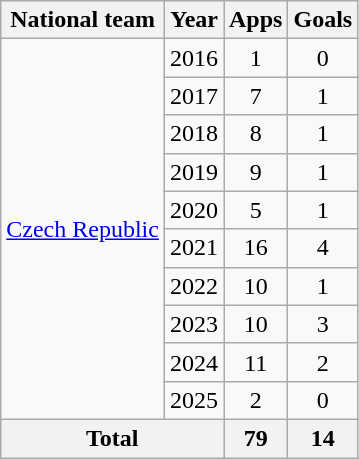<table class="wikitable" style="text-align:center">
<tr>
<th>National team</th>
<th>Year</th>
<th>Apps</th>
<th>Goals</th>
</tr>
<tr>
<td rowspan="10"><a href='#'>Czech Republic</a></td>
<td>2016</td>
<td>1</td>
<td>0</td>
</tr>
<tr>
<td>2017</td>
<td>7</td>
<td>1</td>
</tr>
<tr>
<td>2018</td>
<td>8</td>
<td>1</td>
</tr>
<tr>
<td>2019</td>
<td>9</td>
<td>1</td>
</tr>
<tr>
<td>2020</td>
<td>5</td>
<td>1</td>
</tr>
<tr>
<td>2021</td>
<td>16</td>
<td>4</td>
</tr>
<tr>
<td>2022</td>
<td>10</td>
<td>1</td>
</tr>
<tr>
<td>2023</td>
<td>10</td>
<td>3</td>
</tr>
<tr>
<td>2024</td>
<td>11</td>
<td>2</td>
</tr>
<tr>
<td>2025</td>
<td>2</td>
<td>0</td>
</tr>
<tr>
<th colspan="2">Total</th>
<th>79</th>
<th>14</th>
</tr>
</table>
